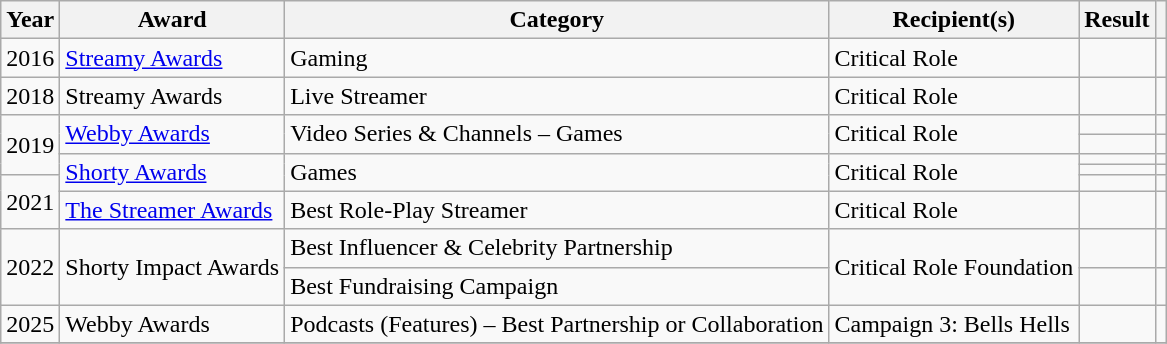<table class="wikitable sortable">
<tr>
<th scope="col">Year</th>
<th scope="col">Award</th>
<th scope="col">Category</th>
<th scope="col">Recipient(s)</th>
<th scope="col">Result</th>
<th scope="col"></th>
</tr>
<tr>
<td>2016</td>
<td><a href='#'>Streamy Awards</a></td>
<td>Gaming</td>
<td>Critical Role</td>
<td></td>
<td></td>
</tr>
<tr>
<td>2018</td>
<td>Streamy Awards</td>
<td>Live Streamer</td>
<td>Critical Role</td>
<td></td>
<td></td>
</tr>
<tr>
<td rowspan="4">2019</td>
<td rowspan="2"><a href='#'>Webby Awards</a></td>
<td rowspan="2">Video Series & Channels – Games</td>
<td rowspan="2">Critical Role</td>
<td></td>
<td></td>
</tr>
<tr>
<td></td>
<td></td>
</tr>
<tr>
<td rowspan="3"><a href='#'>Shorty Awards</a></td>
<td rowspan="3">Games</td>
<td rowspan="3">Critical Role</td>
<td></td>
<td></td>
</tr>
<tr>
<td></td>
<td></td>
</tr>
<tr>
<td rowspan="2">2021</td>
<td></td>
<td></td>
</tr>
<tr>
<td><a href='#'>The Streamer Awards</a></td>
<td>Best Role-Play Streamer</td>
<td>Critical Role</td>
<td></td>
<td rowspan="1"></td>
</tr>
<tr>
<td rowspan="2">2022</td>
<td rowspan="2">Shorty Impact Awards</td>
<td>Best Influencer & Celebrity Partnership</td>
<td rowspan="2">Critical Role Foundation</td>
<td></td>
<td></td>
</tr>
<tr>
<td>Best Fundraising Campaign</td>
<td></td>
<td></td>
</tr>
<tr>
<td>2025</td>
<td>Webby Awards</td>
<td>Podcasts (Features) – Best Partnership or Collaboration</td>
<td>Campaign 3: Bells Hells</td>
<td></td>
<td></td>
</tr>
<tr>
</tr>
</table>
